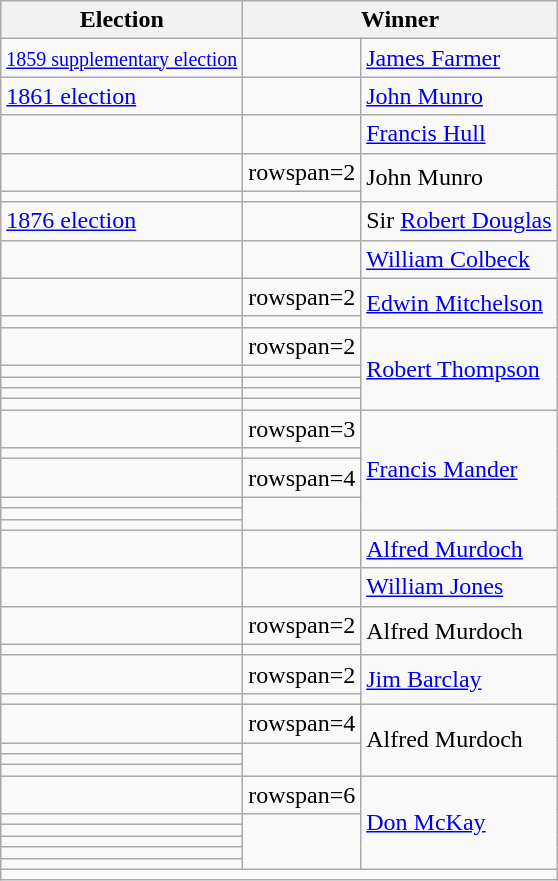<table class="wikitable">
<tr>
<th>Election</th>
<th width=175 colspan=2>Winner</th>
</tr>
<tr>
<td><small><a href='#'>1859 supplementary election</a></small></td>
<td></td>
<td><a href='#'>James Farmer</a></td>
</tr>
<tr>
<td><a href='#'>1861 election</a></td>
<td></td>
<td><a href='#'>John Munro</a></td>
</tr>
<tr>
<td></td>
<td></td>
<td><a href='#'>Francis Hull</a></td>
</tr>
<tr>
<td></td>
<td>rowspan=2 </td>
<td rowspan=2>John Munro</td>
</tr>
<tr>
<td></td>
</tr>
<tr>
<td><a href='#'>1876 election</a></td>
<td></td>
<td>Sir <a href='#'>Robert Douglas</a></td>
</tr>
<tr>
<td></td>
<td></td>
<td><a href='#'>William Colbeck</a></td>
</tr>
<tr>
<td></td>
<td>rowspan=2 </td>
<td rowspan=2><a href='#'>Edwin Mitchelson</a></td>
</tr>
<tr>
<td></td>
</tr>
<tr>
<td></td>
<td>rowspan=2 </td>
<td rowspan=5><a href='#'>Robert Thompson</a></td>
</tr>
<tr>
<td></td>
</tr>
<tr>
<td></td>
<td></td>
</tr>
<tr>
<td></td>
<td></td>
</tr>
<tr>
<td></td>
<td></td>
</tr>
<tr>
<td></td>
<td>rowspan=3 </td>
<td rowspan=7><a href='#'>Francis Mander</a></td>
</tr>
<tr>
<td></td>
</tr>
<tr>
<td height=18 rowspan=2></td>
</tr>
<tr>
<td>rowspan=4 </td>
</tr>
<tr>
<td></td>
</tr>
<tr>
<td></td>
</tr>
<tr>
<td></td>
</tr>
<tr>
<td></td>
<td></td>
<td><a href='#'>Alfred Murdoch</a></td>
</tr>
<tr>
<td></td>
<td></td>
<td><a href='#'>William Jones</a></td>
</tr>
<tr>
<td></td>
<td>rowspan=2 </td>
<td rowspan=2>Alfred Murdoch</td>
</tr>
<tr>
<td></td>
</tr>
<tr>
<td></td>
<td>rowspan=2 </td>
<td rowspan=2><a href='#'>Jim Barclay</a></td>
</tr>
<tr>
<td></td>
</tr>
<tr>
<td></td>
<td>rowspan=4 </td>
<td rowspan=4>Alfred Murdoch</td>
</tr>
<tr>
<td></td>
</tr>
<tr>
<td></td>
</tr>
<tr>
<td></td>
</tr>
<tr>
<td></td>
<td>rowspan=6 </td>
<td rowspan=6><a href='#'>Don McKay</a></td>
</tr>
<tr>
<td></td>
</tr>
<tr>
<td></td>
</tr>
<tr>
<td></td>
</tr>
<tr>
<td></td>
</tr>
<tr>
<td></td>
</tr>
<tr>
<td colspan=3 align=center></td>
</tr>
</table>
